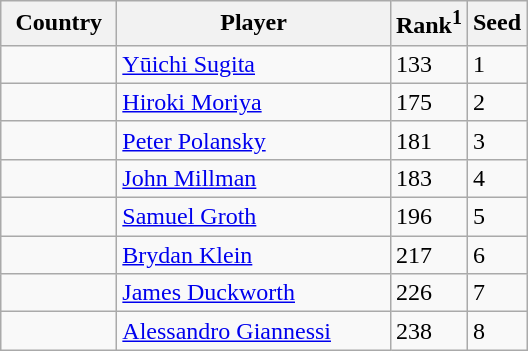<table class="sortable wikitable">
<tr>
<th width="70">Country</th>
<th width="175">Player</th>
<th>Rank<sup>1</sup></th>
<th>Seed</th>
</tr>
<tr>
<td></td>
<td><a href='#'>Yūichi Sugita</a></td>
<td>133</td>
<td>1</td>
</tr>
<tr>
<td></td>
<td><a href='#'>Hiroki Moriya</a></td>
<td>175</td>
<td>2</td>
</tr>
<tr>
<td></td>
<td><a href='#'>Peter Polansky</a></td>
<td>181</td>
<td>3</td>
</tr>
<tr>
<td></td>
<td><a href='#'>John Millman</a></td>
<td>183</td>
<td>4</td>
</tr>
<tr>
<td></td>
<td><a href='#'>Samuel Groth</a></td>
<td>196</td>
<td>5</td>
</tr>
<tr>
<td></td>
<td><a href='#'>Brydan Klein</a></td>
<td>217</td>
<td>6</td>
</tr>
<tr>
<td></td>
<td><a href='#'>James Duckworth</a></td>
<td>226</td>
<td>7</td>
</tr>
<tr>
<td></td>
<td><a href='#'>Alessandro Giannessi</a></td>
<td>238</td>
<td>8</td>
</tr>
</table>
